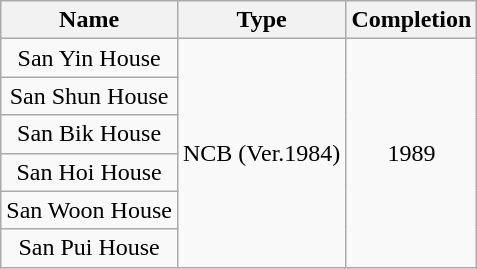<table class="wikitable" style="text-align: center">
<tr>
<th>Name</th>
<th>Type</th>
<th>Completion</th>
</tr>
<tr>
<td>San Yin House</td>
<td rowspan="6">NCB (Ver.1984)</td>
<td rowspan="6">1989</td>
</tr>
<tr>
<td>San Shun House</td>
</tr>
<tr>
<td>San Bik House</td>
</tr>
<tr>
<td>San Hoi House</td>
</tr>
<tr>
<td>San Woon House</td>
</tr>
<tr>
<td>San Pui House</td>
</tr>
</table>
